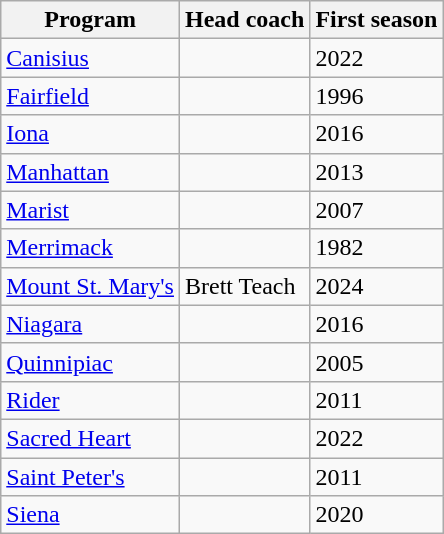<table class="wikitable sortable">
<tr>
<th>Program</th>
<th>Head coach</th>
<th>First season</th>
</tr>
<tr>
<td><a href='#'>Canisius</a></td>
<td></td>
<td>2022</td>
</tr>
<tr>
<td><a href='#'>Fairfield</a></td>
<td></td>
<td>1996</td>
</tr>
<tr>
<td><a href='#'>Iona</a></td>
<td></td>
<td>2016</td>
</tr>
<tr>
<td><a href='#'>Manhattan</a></td>
<td></td>
<td>2013</td>
</tr>
<tr>
<td><a href='#'>Marist</a></td>
<td></td>
<td>2007</td>
</tr>
<tr>
<td><a href='#'>Merrimack</a></td>
<td></td>
<td>1982</td>
</tr>
<tr>
<td><a href='#'>Mount St. Mary's</a></td>
<td {{sortname>Brett Teach</td>
<td>2024</td>
</tr>
<tr>
<td><a href='#'>Niagara</a></td>
<td></td>
<td>2016</td>
</tr>
<tr>
<td><a href='#'>Quinnipiac</a></td>
<td></td>
<td>2005</td>
</tr>
<tr>
<td><a href='#'>Rider</a></td>
<td></td>
<td>2011</td>
</tr>
<tr>
<td><a href='#'>Sacred Heart</a></td>
<td></td>
<td>2022</td>
</tr>
<tr>
<td><a href='#'>Saint Peter's</a></td>
<td></td>
<td>2011</td>
</tr>
<tr>
<td><a href='#'>Siena</a></td>
<td></td>
<td>2020</td>
</tr>
</table>
